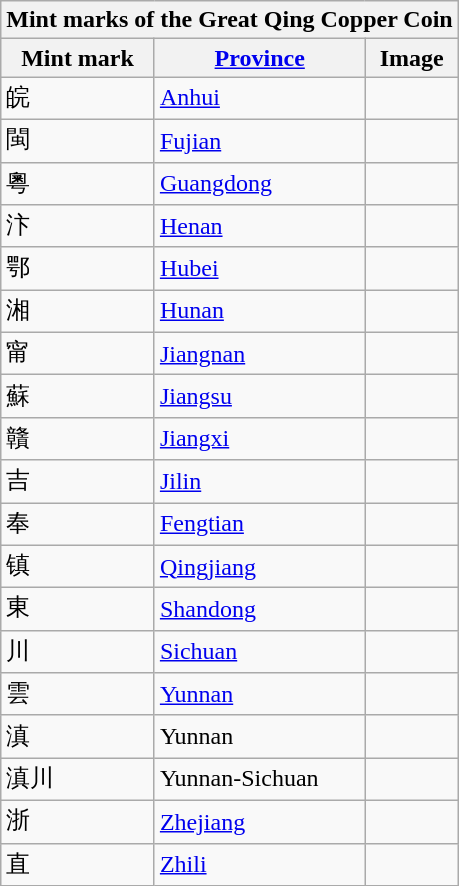<table class="wikitable" style="font-size: 100%">
<tr>
<th colspan=3>Mint marks of the Great Qing Copper Coin</th>
</tr>
<tr>
<th>Mint mark</th>
<th><a href='#'>Province</a></th>
<th>Image</th>
</tr>
<tr>
<td>皖</td>
<td><a href='#'>Anhui</a></td>
<td></td>
</tr>
<tr>
<td>閩</td>
<td><a href='#'>Fujian</a></td>
<td></td>
</tr>
<tr>
<td>粵</td>
<td><a href='#'>Guangdong</a></td>
<td></td>
</tr>
<tr>
<td>汴</td>
<td><a href='#'>Henan</a></td>
<td></td>
</tr>
<tr>
<td>鄂</td>
<td><a href='#'>Hubei</a></td>
<td></td>
</tr>
<tr>
<td>湘</td>
<td><a href='#'>Hunan</a></td>
<td></td>
</tr>
<tr>
<td>甯</td>
<td><a href='#'>Jiangnan</a></td>
<td></td>
</tr>
<tr>
<td>蘇</td>
<td><a href='#'>Jiangsu</a></td>
<td></td>
</tr>
<tr>
<td>贛</td>
<td><a href='#'>Jiangxi</a></td>
<td></td>
</tr>
<tr>
<td>吉</td>
<td><a href='#'>Jilin</a></td>
<td></td>
</tr>
<tr>
<td>奉</td>
<td><a href='#'>Fengtian</a></td>
<td></td>
</tr>
<tr>
<td>镇</td>
<td><a href='#'>Qingjiang</a></td>
<td></td>
</tr>
<tr>
<td>東</td>
<td><a href='#'>Shandong</a></td>
<td></td>
</tr>
<tr>
<td>川</td>
<td><a href='#'>Sichuan</a></td>
<td></td>
</tr>
<tr>
<td>雲</td>
<td><a href='#'>Yunnan</a></td>
<td></td>
</tr>
<tr>
<td>滇</td>
<td>Yunnan</td>
<td></td>
</tr>
<tr>
<td>滇川</td>
<td>Yunnan-Sichuan</td>
<td></td>
</tr>
<tr>
<td>浙</td>
<td><a href='#'>Zhejiang</a></td>
<td></td>
</tr>
<tr>
<td>直</td>
<td><a href='#'>Zhili</a></td>
<td></td>
</tr>
</table>
